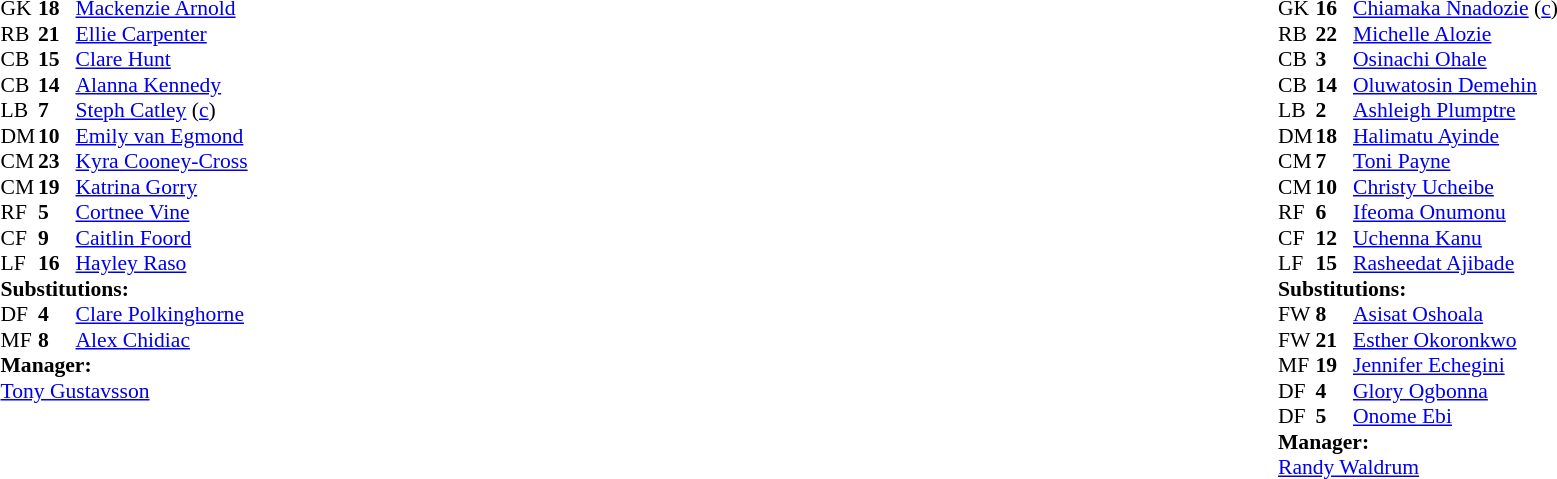<table width="100%">
<tr>
<td valign="top" width="40%"><br><table style="font-size:90%" cellspacing="0" cellpadding="0">
<tr>
<th width=25></th>
<th width=25></th>
</tr>
<tr>
<td>GK</td>
<td><strong>18</strong></td>
<td><a href='#'>Mackenzie Arnold</a></td>
</tr>
<tr>
<td>RB</td>
<td><strong>21</strong></td>
<td><a href='#'>Ellie Carpenter</a></td>
</tr>
<tr>
<td>CB</td>
<td><strong>15</strong></td>
<td><a href='#'>Clare Hunt</a></td>
</tr>
<tr>
<td>CB</td>
<td><strong>14</strong></td>
<td><a href='#'>Alanna Kennedy</a></td>
</tr>
<tr>
<td>LB</td>
<td><strong>7</strong></td>
<td><a href='#'>Steph Catley</a> (<a href='#'>c</a>)</td>
</tr>
<tr>
<td>DM</td>
<td><strong>10</strong></td>
<td><a href='#'>Emily van Egmond</a></td>
</tr>
<tr>
<td>CM</td>
<td><strong>23</strong></td>
<td><a href='#'>Kyra Cooney-Cross</a></td>
</tr>
<tr>
<td>CM</td>
<td><strong>19</strong></td>
<td><a href='#'>Katrina Gorry</a></td>
</tr>
<tr>
<td>RF</td>
<td><strong>5</strong></td>
<td><a href='#'>Cortnee Vine</a></td>
<td></td>
<td></td>
</tr>
<tr>
<td>CF</td>
<td><strong>9</strong></td>
<td><a href='#'>Caitlin Foord</a></td>
<td></td>
</tr>
<tr>
<td>LF</td>
<td><strong>16</strong></td>
<td><a href='#'>Hayley Raso</a></td>
<td></td>
<td></td>
</tr>
<tr>
<td colspan=3><strong>Substitutions:</strong></td>
</tr>
<tr>
<td>DF</td>
<td><strong>4</strong></td>
<td><a href='#'>Clare Polkinghorne</a></td>
<td></td>
<td></td>
</tr>
<tr>
<td>MF</td>
<td><strong>8</strong></td>
<td><a href='#'>Alex Chidiac</a></td>
<td></td>
<td></td>
</tr>
<tr>
<td colspan=3><strong>Manager:</strong></td>
</tr>
<tr>
<td colspan=3> <a href='#'>Tony Gustavsson</a></td>
</tr>
</table>
</td>
<td valign="top"></td>
<td valign="top" width="50%"><br><table style="font-size:90%; margin:auto" cellspacing="0" cellpadding="0">
<tr>
<th width=25></th>
<th width=25></th>
</tr>
<tr>
<td>GK</td>
<td><strong>16</strong></td>
<td><a href='#'>Chiamaka Nnadozie</a> (<a href='#'>c</a>)</td>
</tr>
<tr>
<td>RB</td>
<td><strong>22</strong></td>
<td><a href='#'>Michelle Alozie</a></td>
<td></td>
</tr>
<tr>
<td>CB</td>
<td><strong>3</strong></td>
<td><a href='#'>Osinachi Ohale</a></td>
</tr>
<tr>
<td>CB</td>
<td><strong>14</strong></td>
<td><a href='#'>Oluwatosin Demehin</a></td>
</tr>
<tr>
<td>LB</td>
<td><strong>2</strong></td>
<td><a href='#'>Ashleigh Plumptre</a></td>
<td></td>
<td></td>
</tr>
<tr>
<td>DM</td>
<td><strong>18</strong></td>
<td><a href='#'>Halimatu Ayinde</a></td>
<td></td>
<td></td>
</tr>
<tr>
<td>CM</td>
<td><strong>7</strong></td>
<td><a href='#'>Toni Payne</a></td>
<td></td>
<td></td>
</tr>
<tr>
<td>CM</td>
<td><strong>10</strong></td>
<td><a href='#'>Christy Ucheibe</a></td>
</tr>
<tr>
<td>RF</td>
<td><strong>6</strong></td>
<td><a href='#'>Ifeoma Onumonu</a></td>
<td></td>
<td></td>
</tr>
<tr>
<td>CF</td>
<td><strong>12</strong></td>
<td><a href='#'>Uchenna Kanu</a></td>
<td></td>
<td></td>
</tr>
<tr>
<td>LF</td>
<td><strong>15</strong></td>
<td><a href='#'>Rasheedat Ajibade</a></td>
</tr>
<tr>
<td colspan=3><strong>Substitutions:</strong></td>
</tr>
<tr>
<td>FW</td>
<td><strong>8</strong></td>
<td><a href='#'>Asisat Oshoala</a></td>
<td></td>
<td></td>
</tr>
<tr>
<td>FW</td>
<td><strong>21</strong></td>
<td><a href='#'>Esther Okoronkwo</a></td>
<td></td>
<td></td>
</tr>
<tr>
<td>MF</td>
<td><strong>19</strong></td>
<td><a href='#'>Jennifer Echegini</a></td>
<td></td>
<td></td>
</tr>
<tr>
<td>DF</td>
<td><strong>4</strong></td>
<td><a href='#'>Glory Ogbonna</a></td>
<td></td>
<td></td>
</tr>
<tr>
<td>DF</td>
<td><strong>5</strong></td>
<td><a href='#'>Onome Ebi</a></td>
<td></td>
<td></td>
</tr>
<tr>
<td colspan=3><strong>Manager:</strong></td>
</tr>
<tr>
<td colspan=3> <a href='#'>Randy Waldrum</a></td>
</tr>
</table>
</td>
</tr>
</table>
